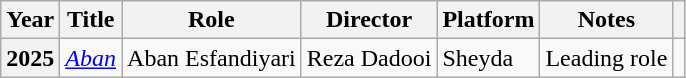<table class="wikitable plainrowheaders sortable"  style=font-size:100%>
<tr>
<th scope="col">Year</th>
<th scope="col">Title</th>
<th scope="col">Role</th>
<th scope="col">Director</th>
<th scope="col" class="unsortable">Platform</th>
<th>Notes</th>
<th scope="col" class="unsortable"></th>
</tr>
<tr>
<th scope=row>2025</th>
<td><em><a href='#'>Aban</a></em></td>
<td>Aban Esfandiyari</td>
<td>Reza Dadooi</td>
<td>Sheyda</td>
<td>Leading role</td>
<td></td>
</tr>
</table>
